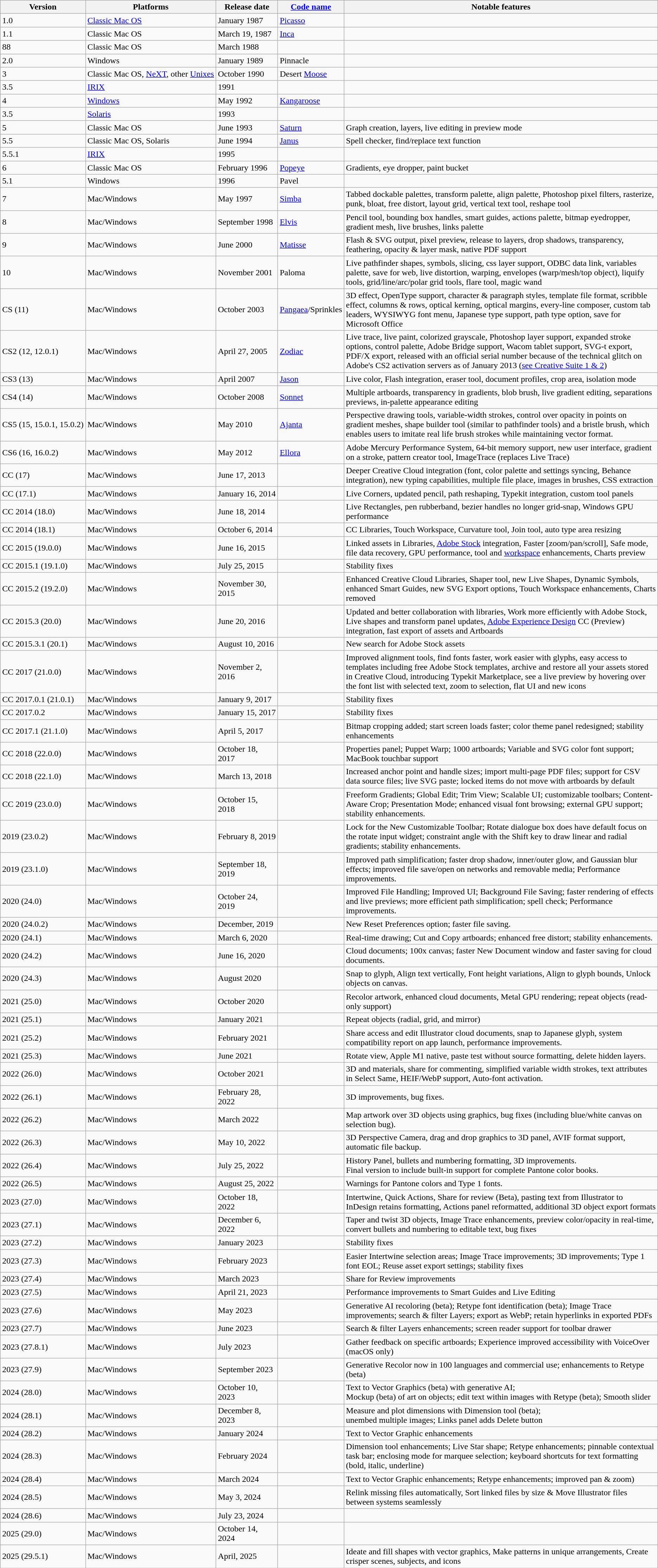<table class="wikitable">
<tr>
<th>Version</th>
<th>Platforms</th>
<th>Release date</th>
<th><a href='#'>Code name</a></th>
<th>Notable features</th>
</tr>
<tr>
<td>1.0</td>
<td><a href='#'>Classic Mac OS</a></td>
<td>January 1987</td>
<td><a href='#'>Picasso</a></td>
<td></td>
</tr>
<tr>
<td>1.1</td>
<td>Classic Mac OS</td>
<td>March 19, 1987</td>
<td><a href='#'>Inca</a></td>
<td></td>
</tr>
<tr>
<td>88</td>
<td>Classic Mac OS</td>
<td>March 1988</td>
<td></td>
<td></td>
</tr>
<tr>
<td>2.0</td>
<td>Windows</td>
<td>January 1989</td>
<td>Pinnacle</td>
<td></td>
</tr>
<tr>
<td>3</td>
<td style="white-space:nowrap;">Classic Mac OS, <a href='#'>NeXT</a>, other <a href='#'>Unixes</a></td>
<td>October 1990</td>
<td>Desert <a href='#'>Moose</a></td>
<td></td>
</tr>
<tr>
<td>3.5</td>
<td><a href='#'>IRIX</a></td>
<td>1991</td>
<td></td>
<td></td>
</tr>
<tr>
<td>4</td>
<td><a href='#'>Windows</a></td>
<td>May 1992</td>
<td><a href='#'>Kangaroose</a></td>
<td></td>
</tr>
<tr>
<td>3.5</td>
<td><a href='#'>Solaris</a></td>
<td>1993</td>
<td></td>
<td></td>
</tr>
<tr>
<td>5</td>
<td>Classic Mac OS</td>
<td>June 1993</td>
<td><a href='#'>Saturn</a></td>
<td>Graph creation, layers, live editing in preview mode</td>
</tr>
<tr>
<td>5.5</td>
<td>Classic Mac OS, Solaris</td>
<td>June 1994</td>
<td><a href='#'>Janus</a></td>
<td>Spell checker, find/replace text function</td>
</tr>
<tr>
<td>5.5.1</td>
<td><a href='#'>IRIX</a></td>
<td>1995</td>
<td></td>
<td></td>
</tr>
<tr>
<td>6</td>
<td>Classic Mac OS</td>
<td>February 1996</td>
<td><a href='#'>Popeye</a></td>
<td>Gradients, eye dropper, paint bucket</td>
</tr>
<tr>
<td>5.1</td>
<td>Windows</td>
<td>1996</td>
<td>Pavel</td>
<td></td>
</tr>
<tr>
<td>7</td>
<td>Mac/Windows</td>
<td>May 1997</td>
<td><a href='#'>Simba</a></td>
<td>Tabbed dockable palettes, transform palette, align palette, Photoshop pixel filters, rasterize, punk, bloat, free distort, layout grid, vertical text tool, reshape tool</td>
</tr>
<tr>
<td>8</td>
<td>Mac/Windows</td>
<td style="white-space:nowrap;">September 1998</td>
<td><a href='#'>Elvis</a></td>
<td>Pencil tool, bounding box handles, smart guides, actions palette, bitmap eyedropper, gradient mesh, live brushes, links palette</td>
</tr>
<tr>
<td>9</td>
<td>Mac/Windows</td>
<td>June 2000</td>
<td><a href='#'>Matisse</a></td>
<td>Flash & SVG output, pixel preview, release to layers, drop shadows, transparency, feathering, opacity & layer mask, native PDF support</td>
</tr>
<tr>
<td>10</td>
<td>Mac/Windows</td>
<td>November 2001</td>
<td>Paloma</td>
<td>Live pathfinder shapes, symbols, slicing, css layer support, ODBC data link, variables palette, save for web, live distortion, warping, envelopes (warp/mesh/top object), liquify tools, grid/line/arc/polar grid tools, flare tool, magic wand</td>
</tr>
<tr>
<td>CS (11)</td>
<td>Mac/Windows</td>
<td>October 2003</td>
<td><a href='#'>Pangaea</a>/Sprinkles</td>
<td>3D effect, OpenType support, character & paragraph styles, template file format, scribble effect, columns & rows, optical kerning, optical margins, every-line composer, custom tab leaders, WYSIWYG font menu, Japanese type support, path type option, save for Microsoft Office</td>
</tr>
<tr>
<td>CS2 (12, 12.0.1)</td>
<td>Mac/Windows</td>
<td>April 27, 2005</td>
<td><a href='#'>Zodiac</a></td>
<td>Live trace, live paint, colorized grayscale, Photoshop layer support, expanded stroke options, control palette, Adobe Bridge support, Wacom tablet support, SVG-t export, PDF/X export, released with an official serial number because of the technical glitch on Adobe's CS2 activation servers as of January 2013 (<a href='#'>see Creative Suite 1 & 2</a>)</td>
</tr>
<tr>
<td>CS3 (13)</td>
<td>Mac/Windows</td>
<td>April 2007</td>
<td><a href='#'>Jason</a></td>
<td>Live color, Flash integration, eraser tool, document profiles, crop area, isolation mode</td>
</tr>
<tr>
<td>CS4 (14)</td>
<td>Mac/Windows</td>
<td>October 2008</td>
<td><a href='#'>Sonnet</a></td>
<td>Multiple artboards, transparency in gradients, blob brush, live gradient editing, separations previews, in-palette appearance editing</td>
</tr>
<tr>
<td>CS5 (15, 15.0.1, 15.0.2)</td>
<td>Mac/Windows</td>
<td>May 2010</td>
<td><a href='#'>Ajanta</a></td>
<td>Perspective drawing tools, variable-width strokes, control over opacity in points on gradient meshes, shape builder tool (similar to pathfinder tools) and a bristle brush, which enables users to imitate real life brush strokes while maintaining vector format.</td>
</tr>
<tr>
<td>CS6 (16, 16.0.2)</td>
<td>Mac/Windows</td>
<td>May 2012</td>
<td><a href='#'>Ellora</a></td>
<td>Adobe Mercury Performance System, 64-bit memory support, new user interface, gradient on a stroke, pattern creator tool, ImageTrace (replaces Live Trace)</td>
</tr>
<tr>
<td>CC (17)</td>
<td>Mac/Windows</td>
<td>June 17, 2013</td>
<td></td>
<td>Deeper Creative Cloud integration (font, color palette and settings syncing, Behance integration), new typing capabilities, multiple file place, images in brushes, CSS extraction</td>
</tr>
<tr>
<td>CC (17.1)</td>
<td>Mac/Windows</td>
<td>January 16, 2014</td>
<td></td>
<td>Live Corners, updated pencil, path reshaping, Typekit integration, custom tool panels</td>
</tr>
<tr>
<td>CC 2014 (18.0)</td>
<td>Mac/Windows</td>
<td>June 18, 2014</td>
<td></td>
<td>Live Rectangles, pen rubberband, bezier handles no longer grid-snap, Windows GPU performance</td>
</tr>
<tr>
<td>CC 2014 (18.1)</td>
<td>Mac/Windows</td>
<td>October 6, 2014</td>
<td></td>
<td>CC Libraries, Touch Workspace, Curvature tool, Join tool, auto type area resizing</td>
</tr>
<tr>
<td>CC 2015 (19.0.0)</td>
<td>Mac/Windows</td>
<td>June 16, 2015</td>
<td></td>
<td>Linked assets in Libraries, <a href='#'>Adobe Stock</a> integration, Faster [zoom/pan/scroll], Safe mode, file data recovery, GPU performance, tool and <a href='#'>workspace</a> enhancements, Charts preview</td>
</tr>
<tr>
<td>CC 2015.1 (19.1.0)</td>
<td>Mac/Windows</td>
<td>July 25, 2015</td>
<td></td>
<td>Stability fixes</td>
</tr>
<tr>
<td>CC 2015.2 (19.2.0)</td>
<td>Mac/Windows</td>
<td>November 30, 2015</td>
<td></td>
<td>Enhanced Creative Cloud Libraries, Shaper tool, new Live Shapes, Dynamic Symbols, enhanced Smart Guides, new SVG Export options, Touch Workspace enhancements, Charts removed</td>
</tr>
<tr>
<td>CC 2015.3 (20.0)</td>
<td>Mac/Windows</td>
<td>June 20, 2016</td>
<td></td>
<td>Updated and better collaboration with libraries, Work more efficiently with Adobe Stock, Live shapes and transform panel updates, <a href='#'>Adobe Experience Design</a> CC (Preview) integration, fast export of assets and Artboards</td>
</tr>
<tr>
<td>CC 2015.3.1 (20.1)</td>
<td>Mac/Windows</td>
<td>August 10, 2016</td>
<td></td>
<td>New search for Adobe Stock assets</td>
</tr>
<tr>
<td>CC 2017 (21.0.0)</td>
<td>Mac/Windows</td>
<td>November 2, 2016</td>
<td></td>
<td>Improved alignment tools, find fonts faster, work easier with glyphs, easy access to templates including free Adobe Stock templates, archive and restore all your assets stored in Creative Cloud, introducing Typekit Marketplace, see a live preview by hovering over the font list with selected text, zoom to selection, flat UI and new icons</td>
</tr>
<tr>
<td>CC 2017.0.1 (21.0.1)</td>
<td>Mac/Windows</td>
<td>January 9, 2017</td>
<td></td>
<td>Stability fixes</td>
</tr>
<tr>
<td>CC 2017.0.2</td>
<td>Mac/Windows</td>
<td>January 15, 2017</td>
<td></td>
<td>Stability fixes</td>
</tr>
<tr>
<td>CC 2017.1 (21.1.0)</td>
<td>Mac/Windows</td>
<td>April 5, 2017</td>
<td></td>
<td>Bitmap cropping added; start screen loads faster; color theme panel redesigned; stability enhancements</td>
</tr>
<tr>
<td>CC 2018 (22.0.0)</td>
<td>Mac/Windows</td>
<td>October 18, 2017</td>
<td></td>
<td>Properties panel; Puppet Warp; 1000 artboards; Variable and SVG color font support; MacBook touchbar support</td>
</tr>
<tr>
<td>CC 2018 (22.1.0)</td>
<td>Mac/Windows</td>
<td>March 13, 2018</td>
<td></td>
<td>Increased anchor point and handle sizes; import multi-page PDF files; support for CSV data source files; live SVG paste; locked items do not move with artboards by default</td>
</tr>
<tr>
<td>CC 2019 (23.0.0)</td>
<td>Mac/Windows</td>
<td>October 15, 2018</td>
<td></td>
<td>Freeform Gradients; Global Edit; Trim View; Scalable UI; customizable toolbars; Content-Aware Crop; Presentation Mode; enhanced visual font browsing; external GPU support; stability enhancements.</td>
</tr>
<tr>
<td>2019 (23.0.2)</td>
<td>Mac/Windows</td>
<td>February 8, 2019</td>
<td></td>
<td>Lock for the New Customizable Toolbar; Rotate dialogue box does have default focus on the rotate input widget; constraint angle with the Shift key to draw linear and radial gradients; stability enhancements.</td>
</tr>
<tr>
<td>2019 (23.1.0)</td>
<td>Mac/Windows</td>
<td>September 18, 2019</td>
<td></td>
<td>Improved path simplification; faster drop shadow, inner/outer glow, and Gaussian blur effects; improved file save/open on networks and removable media; Performance improvements.</td>
</tr>
<tr>
<td>2020 (24.0)</td>
<td>Mac/Windows</td>
<td>October 24, 2019</td>
<td></td>
<td>Improved File Handling; Improved UI; Background File Saving; faster rendering of effects and live previews; more efficient path simplification; spell check; Performance improvements.</td>
</tr>
<tr>
<td>2020 (24.0.2)</td>
<td>Mac/Windows</td>
<td>December, 2019</td>
<td></td>
<td>New Reset Preferences option; faster file saving.</td>
</tr>
<tr>
<td>2020 (24.1)</td>
<td>Mac/Windows</td>
<td>March 6, 2020</td>
<td></td>
<td>Real-time drawing; Cut and Copy artboards; enhanced free distort; stability enhancements.</td>
</tr>
<tr>
<td>2020 (24.2)</td>
<td>Mac/Windows</td>
<td>June 16, 2020</td>
<td></td>
<td>Cloud documents; 100x canvas; faster New Document window and faster saving for cloud documents.</td>
</tr>
<tr>
<td>2020 (24.3)</td>
<td>Mac/Windows</td>
<td>August 2020</td>
<td></td>
<td>Snap to glyph, Align text vertically, Font height variations, Align to glyph bounds, Unlock objects on canvas.</td>
</tr>
<tr>
<td>2021 (25.0)</td>
<td>Mac/Windows</td>
<td>October 2020</td>
<td></td>
<td>Recolor artwork, enhanced cloud documents, Metal GPU rendering; repeat objects (read-only support)</td>
</tr>
<tr>
<td>2021 (25.1)</td>
<td>Mac/Windows</td>
<td>January 2021</td>
<td></td>
<td>Repeat objects (radial, grid, and mirror)</td>
</tr>
<tr>
<td>2021 (25.2)</td>
<td>Mac/Windows</td>
<td>February 2021</td>
<td></td>
<td>Share access and edit Illustrator cloud documents, snap to Japanese glyph, system compatibility report on app launch, performance improvements.</td>
</tr>
<tr>
<td>2021 (25.3)</td>
<td>Mac/Windows</td>
<td>June 2021</td>
<td></td>
<td>Rotate view, Apple M1 native, paste test without source formatting, delete hidden layers.</td>
</tr>
<tr>
<td>2022 (26.0)</td>
<td>Mac/Windows</td>
<td>October 2021</td>
<td></td>
<td>3D and materials, share for commenting, simplified variable width strokes, text attributes in Select Same, HEIF/WebP support, Auto-font activation.</td>
</tr>
<tr>
<td>2022 (26.1)</td>
<td>Mac/Windows</td>
<td>February 28, 2022</td>
<td></td>
<td>3D improvements, bug fixes.</td>
</tr>
<tr>
<td>2022 (26.2)</td>
<td>Mac/Windows</td>
<td>March 2022</td>
<td></td>
<td>Map artwork over 3D objects using graphics, bug fixes (including blue/white canvas on selection bug).</td>
</tr>
<tr>
<td>2022 (26.3)</td>
<td>Mac/Windows</td>
<td>May 10, 2022</td>
<td></td>
<td>3D Perspective Camera, drag and drop graphics to 3D panel, AVIF format support, automatic file backup.</td>
</tr>
<tr>
<td>2022 (26.4)</td>
<td>Mac/Windows</td>
<td>July 25, 2022</td>
<td></td>
<td>History Panel, bullets and numbering formatting, 3D improvements.<br>Final version to include built-in support for complete Pantone color books.</td>
</tr>
<tr>
<td>2022 (26.5)</td>
<td>Mac/Windows</td>
<td>August 25, 2022</td>
<td></td>
<td>Warnings for Pantone colors and Type 1 fonts.</td>
</tr>
<tr>
<td>2023 (27.0)</td>
<td>Mac/Windows</td>
<td>October 18, 2022</td>
<td></td>
<td>Intertwine, Quick Actions, Share for review (Beta), pasting text from Illustrator to InDesign retains formatting, Actions panel reformatted, additional 3D object export formats</td>
</tr>
<tr>
<td>2023 (27.1)</td>
<td>Mac/Windows</td>
<td>December 6, 2022</td>
<td></td>
<td>Taper and twist 3D objects, Image Trace enhancements, preview color/opacity in real-time, convert bullets and numbering to editable text, bug fixes</td>
</tr>
<tr>
<td>2023 (27.2)</td>
<td>Mac/Windows</td>
<td>January 2023</td>
<td></td>
<td>Stability fixes</td>
</tr>
<tr>
<td>2023 (27.3)</td>
<td>Mac/Windows</td>
<td>February 2023</td>
<td></td>
<td>Easier Intertwine selection areas; Image Trace improvements; 3D improvements; Type 1 font EOL; Reuse asset export settings; stability fixes</td>
</tr>
<tr>
<td>2023 (27.4)</td>
<td>Mac/Windows</td>
<td>March 2023</td>
<td></td>
<td>Share for Review improvements</td>
</tr>
<tr>
<td>2023 (27.5)</td>
<td>Mac/Windows</td>
<td>April 21, 2023</td>
<td></td>
<td>Performance improvements to Smart Guides and Live Editing</td>
</tr>
<tr>
<td>2023 (27.6)</td>
<td>Mac/Windows</td>
<td>May 2023</td>
<td></td>
<td>Generative AI recoloring (beta); Retype font identification (beta); Image Trace improvements; search & filter Layers; export as WebP; retain hyperlinks in exported PDFs</td>
</tr>
<tr>
<td>2023 (27.7)</td>
<td>Mac/Windows</td>
<td>June 2023</td>
<td></td>
<td>Search & filter Layers enhancements; screen reader support for toolbar drawer</td>
</tr>
<tr>
<td>2023 (27.8.1)</td>
<td>Mac/Windows</td>
<td>July 2023</td>
<td></td>
<td>Gather feedback on specific artboards; Experience improved accessibility with VoiceOver (macOS only)</td>
</tr>
<tr>
<td>2023 (27.9)</td>
<td>Mac/Windows</td>
<td>September 2023</td>
<td></td>
<td>Generative Recolor now in 100 languages and commercial use; enhancements to Retype (beta)</td>
</tr>
<tr>
<td>2024 (28.0)</td>
<td>Mac/Windows</td>
<td>October 10, 2023</td>
<td></td>
<td>Text to Vector Graphics (beta) with generative AI;<br>Mockup (beta) of art on objects;
edit text within images with Retype (beta);
Smooth slider</td>
</tr>
<tr>
<td>2024 (28.1)</td>
<td>Mac/Windows</td>
<td>December 8, 2023</td>
<td></td>
<td>Measure and plot dimensions with Dimension tool (beta);<br>unembed multiple images;
Links panel adds Delete button</td>
</tr>
<tr>
<td>2024 (28.2)</td>
<td>Mac/Windows</td>
<td>January 2024</td>
<td></td>
<td>Text to Vector Graphic enhancements</td>
</tr>
<tr>
<td>2024 (28.3)</td>
<td>Mac/Windows</td>
<td>February 2024</td>
<td></td>
<td>Dimension tool enhancements; Live Star shape; Retype enhancements; pinnable contextual task bar; enclosing mode for marquee selection; keyboard shortcuts for text formatting (bold, italic, underline)</td>
</tr>
<tr>
<td>2024 (28.4)</td>
<td>Mac/Windows</td>
<td>March 2024</td>
<td></td>
<td>Text to Vector Graphic enhancements; Retype enhancements; improved pan & zoom)</td>
</tr>
<tr>
<td>2024 (28.5)</td>
<td>Mac/Windows</td>
<td>May 3, 2024</td>
<td></td>
<td>Relink missing files automatically, Sort linked files by size & Move Illustrator files between systems seamlessly</td>
</tr>
<tr>
<td>2024 (28.6)</td>
<td>Mac/Windows</td>
<td>July 23, 2024</td>
<td></td>
<td></td>
</tr>
<tr>
<td>2025 (29.0)</td>
<td>Mac/Windows</td>
<td>October 14, 2024</td>
<td></td>
</tr>
<tr>
<td>2025 (29.5.1)</td>
<td>Mac/Windows</td>
<td>April, 2025</td>
<td></td>
<td>Ideate and fill shapes with vector graphics, Make patterns in unique arrangements, Create crisper scenes, subjects, and icons</td>
</tr>
</table>
